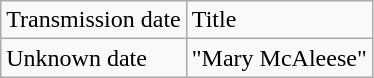<table class="wikitable">
<tr>
<td>Transmission date</td>
<td>Title</td>
</tr>
<tr>
<td>Unknown date</td>
<td>"Mary McAleese"</td>
</tr>
</table>
